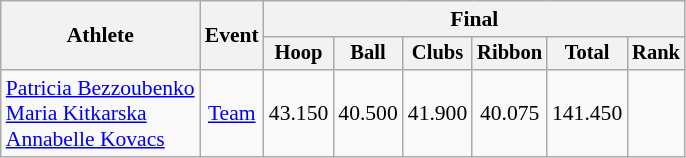<table class=wikitable style="font-size:90%">
<tr>
<th rowspan="2">Athlete</th>
<th rowspan="2">Event</th>
<th colspan=6>Final</th>
</tr>
<tr style="font-size:95%">
<th>Hoop</th>
<th>Ball</th>
<th>Clubs</th>
<th>Ribbon</th>
<th>Total</th>
<th>Rank</th>
</tr>
<tr align=center>
<td align=left><a href='#'>Patricia Bezzoubenko</a><br><a href='#'>Maria Kitkarska</a><br><a href='#'>Annabelle Kovacs</a></td>
<td><a href='#'>Team</a></td>
<td>43.150</td>
<td>40.500</td>
<td>41.900</td>
<td>40.075</td>
<td>141.450</td>
<td></td>
</tr>
</table>
